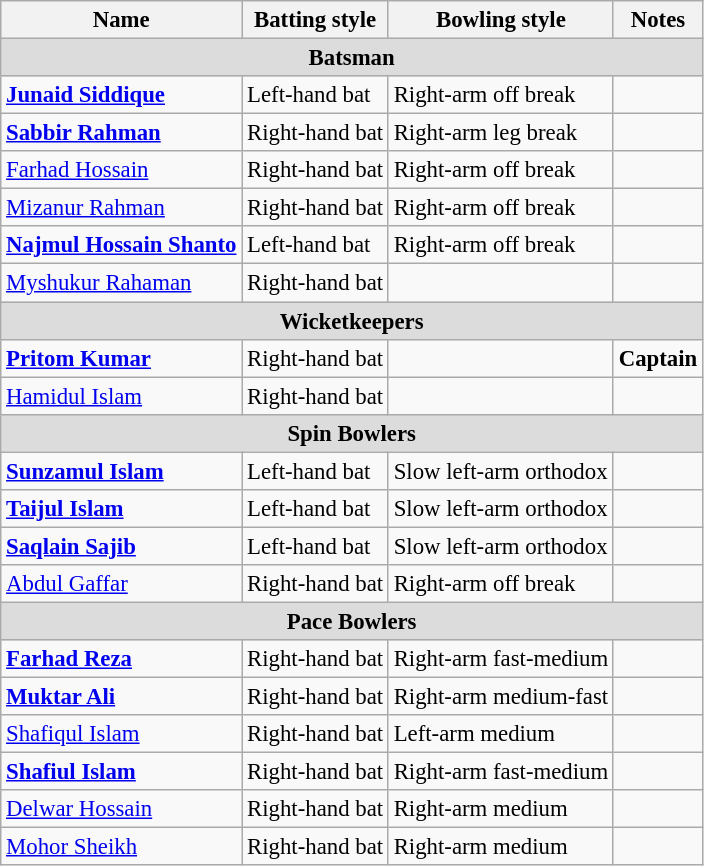<table class="wikitable"  style="font-size:95%;">
<tr>
<th text-align:center;">Name</th>
<th text-align:center;">Batting style</th>
<th text-align:center;">Bowling style</th>
<th text-align:center;">Notes</th>
</tr>
<tr>
<th colspan="4"  style="background:#dcdcdc; text-align:center;">Batsman</th>
</tr>
<tr>
<td><strong><a href='#'>Junaid Siddique</a></strong></td>
<td>Left-hand bat</td>
<td>Right-arm off break</td>
<td></td>
</tr>
<tr>
<td><strong><a href='#'>Sabbir Rahman</a></strong></td>
<td>Right-hand bat</td>
<td>Right-arm leg break</td>
<td></td>
</tr>
<tr>
<td><a href='#'>Farhad Hossain</a></td>
<td>Right-hand bat</td>
<td>Right-arm off break</td>
<td></td>
</tr>
<tr>
<td><a href='#'>Mizanur Rahman</a></td>
<td>Right-hand bat</td>
<td>Right-arm off break</td>
<td></td>
</tr>
<tr>
<td><strong><a href='#'>Najmul Hossain Shanto</a></strong></td>
<td>Left-hand bat</td>
<td>Right-arm off break</td>
<td></td>
</tr>
<tr>
<td><a href='#'>Myshukur Rahaman</a></td>
<td>Right-hand bat</td>
<td></td>
<td></td>
</tr>
<tr>
<th colspan="4"  style="background:#dcdcdc; text-align:center;">Wicketkeepers</th>
</tr>
<tr>
<td><strong><a href='#'>Pritom Kumar</a></strong></td>
<td>Right-hand bat</td>
<td></td>
<td><strong>Captain</strong></td>
</tr>
<tr>
<td><a href='#'>Hamidul Islam</a></td>
<td>Right-hand bat</td>
<td></td>
<td></td>
</tr>
<tr>
<th colspan="4"  style="background:#dcdcdc; text-align:center;">Spin Bowlers</th>
</tr>
<tr>
<td><strong><a href='#'>Sunzamul Islam</a></strong></td>
<td>Left-hand bat</td>
<td>Slow left-arm orthodox</td>
<td></td>
</tr>
<tr>
<td><strong><a href='#'>Taijul Islam</a></strong></td>
<td>Left-hand bat</td>
<td>Slow left-arm orthodox</td>
<td></td>
</tr>
<tr>
<td><strong><a href='#'>Saqlain Sajib</a></strong></td>
<td>Left-hand bat</td>
<td>Slow left-arm orthodox</td>
<td></td>
</tr>
<tr>
<td><a href='#'>Abdul Gaffar</a></td>
<td>Right-hand bat</td>
<td>Right-arm off break</td>
<td></td>
</tr>
<tr>
<th colspan="4"  style="background:#dcdcdc; text-align:center;">Pace Bowlers</th>
</tr>
<tr>
<td><strong><a href='#'>Farhad Reza</a></strong></td>
<td>Right-hand bat</td>
<td>Right-arm fast-medium</td>
<td></td>
</tr>
<tr>
<td><strong><a href='#'>Muktar Ali</a></strong></td>
<td>Right-hand bat</td>
<td>Right-arm medium-fast</td>
<td></td>
</tr>
<tr>
<td><a href='#'>Shafiqul Islam</a></td>
<td>Right-hand bat</td>
<td>Left-arm medium</td>
<td></td>
</tr>
<tr>
<td><strong><a href='#'>Shafiul Islam</a></strong></td>
<td>Right-hand bat</td>
<td>Right-arm fast-medium</td>
<td></td>
</tr>
<tr>
<td><a href='#'>Delwar Hossain</a></td>
<td>Right-hand bat</td>
<td>Right-arm medium</td>
<td></td>
</tr>
<tr>
<td><a href='#'>Mohor Sheikh</a></td>
<td>Right-hand bat</td>
<td>Right-arm medium</td>
<td></td>
</tr>
</table>
